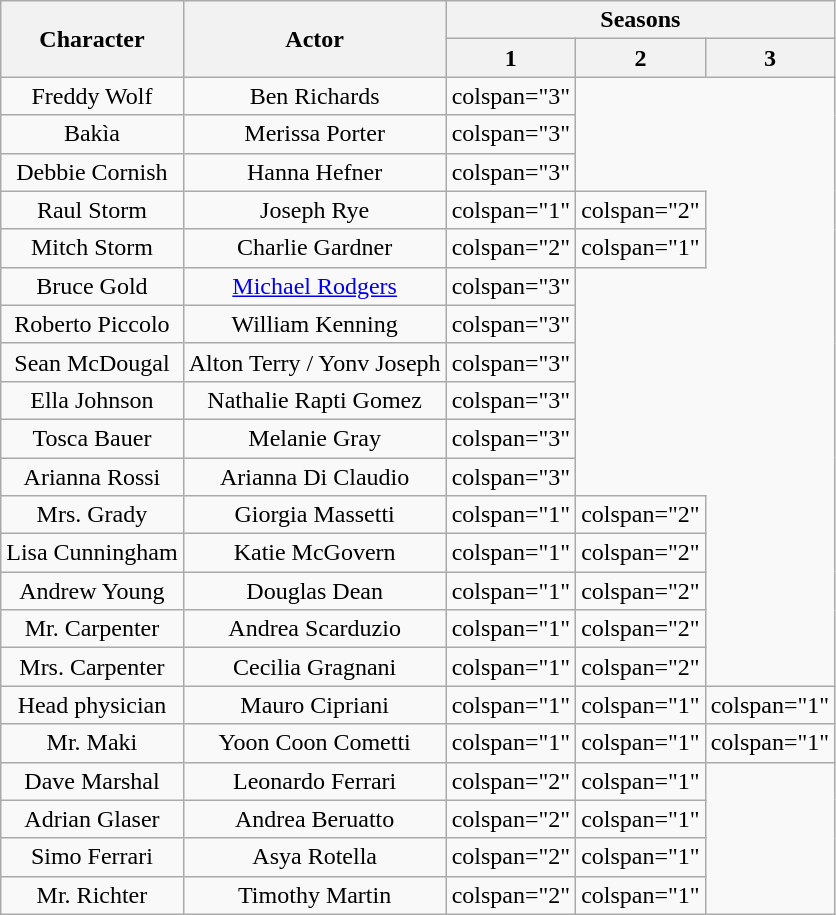<table class="wikitable" style="text-align:center">
<tr>
<th rowspan="2">Character</th>
<th rowspan="2">Actor</th>
<th colspan="4">Seasons</th>
</tr>
<tr>
<th>1</th>
<th>2</th>
<th>3</th>
</tr>
<tr>
<td>Freddy Wolf</td>
<td>Ben Richards</td>
<td>colspan="3" </td>
</tr>
<tr>
<td>Bakìa</td>
<td>Merissa Porter</td>
<td>colspan="3" </td>
</tr>
<tr>
<td>Debbie Cornish</td>
<td>Hanna Hefner</td>
<td>colspan="3" </td>
</tr>
<tr>
<td>Raul Storm</td>
<td>Joseph Rye</td>
<td>colspan="1" </td>
<td>colspan="2" </td>
</tr>
<tr>
<td>Mitch Storm</td>
<td>Charlie Gardner</td>
<td>colspan="2" </td>
<td>colspan="1" </td>
</tr>
<tr>
<td>Bruce Gold</td>
<td><a href='#'>Michael Rodgers</a></td>
<td>colspan="3" </td>
</tr>
<tr>
<td>Roberto Piccolo</td>
<td>William Kenning</td>
<td>colspan="3" </td>
</tr>
<tr>
<td>Sean McDougal</td>
<td>Alton Terry / Yonv Joseph</td>
<td>colspan="3" </td>
</tr>
<tr>
<td>Ella Johnson</td>
<td>Nathalie Rapti Gomez</td>
<td>colspan="3" </td>
</tr>
<tr>
<td>Tosca Bauer</td>
<td>Melanie Gray</td>
<td>colspan="3" </td>
</tr>
<tr>
<td>Arianna Rossi</td>
<td>Arianna Di Claudio</td>
<td>colspan="3" </td>
</tr>
<tr>
<td>Mrs. Grady</td>
<td>Giorgia Massetti</td>
<td>colspan="1" </td>
<td>colspan="2" </td>
</tr>
<tr>
<td>Lisa Cunningham</td>
<td>Katie McGovern</td>
<td>colspan="1" </td>
<td>colspan="2" </td>
</tr>
<tr>
<td>Andrew Young</td>
<td>Douglas Dean</td>
<td>colspan="1" </td>
<td>colspan="2" </td>
</tr>
<tr>
<td>Mr. Carpenter</td>
<td>Andrea Scarduzio</td>
<td>colspan="1" </td>
<td>colspan="2" </td>
</tr>
<tr>
<td>Mrs. Carpenter</td>
<td>Cecilia Gragnani</td>
<td>colspan="1" </td>
<td>colspan="2" </td>
</tr>
<tr>
<td>Head physician</td>
<td>Mauro Cipriani</td>
<td>colspan="1" </td>
<td>colspan="1" </td>
<td>colspan="1" </td>
</tr>
<tr>
<td>Mr. Maki</td>
<td>Yoon Coon Cometti</td>
<td>colspan="1" </td>
<td>colspan="1" </td>
<td>colspan="1" </td>
</tr>
<tr>
<td>Dave Marshal</td>
<td>Leonardo Ferrari</td>
<td>colspan="2" </td>
<td>colspan="1" </td>
</tr>
<tr>
<td>Adrian Glaser</td>
<td>Andrea Beruatto</td>
<td>colspan="2" </td>
<td>colspan="1" </td>
</tr>
<tr>
<td>Simo Ferrari</td>
<td>Asya Rotella</td>
<td>colspan="2" </td>
<td>colspan="1" </td>
</tr>
<tr>
<td>Mr. Richter</td>
<td>Timothy Martin</td>
<td>colspan="2" </td>
<td>colspan="1" </td>
</tr>
</table>
